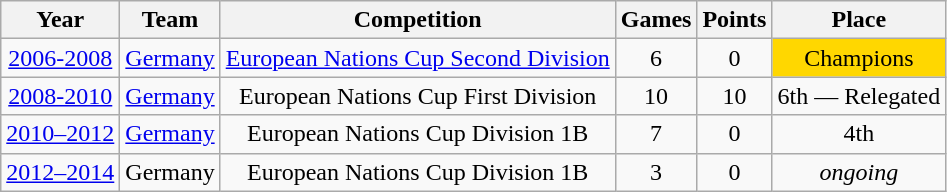<table class="wikitable">
<tr>
<th>Year</th>
<th>Team</th>
<th>Competition</th>
<th>Games</th>
<th>Points</th>
<th>Place</th>
</tr>
<tr align="center">
<td><a href='#'>2006-2008</a></td>
<td><a href='#'>Germany</a></td>
<td><a href='#'>European Nations Cup Second Division</a></td>
<td>6</td>
<td>0</td>
<td bgcolor="#FFD700">Champions</td>
</tr>
<tr align="center">
<td><a href='#'>2008-2010</a></td>
<td><a href='#'>Germany</a></td>
<td>European Nations Cup First Division</td>
<td>10</td>
<td>10</td>
<td>6th — Relegated</td>
</tr>
<tr align="center">
<td><a href='#'>2010–2012</a></td>
<td><a href='#'>Germany</a></td>
<td>European Nations Cup Division 1B</td>
<td>7</td>
<td>0</td>
<td>4th</td>
</tr>
<tr align="center">
<td><a href='#'>2012–2014</a></td>
<td>Germany</td>
<td>European Nations Cup Division 1B</td>
<td>3</td>
<td>0</td>
<td><em>ongoing</em></td>
</tr>
</table>
